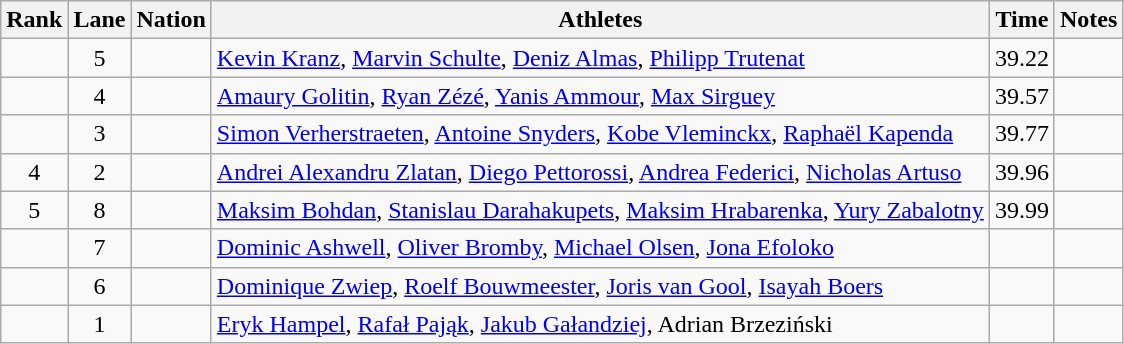<table class="wikitable sortable" style="text-align:center">
<tr>
<th>Rank</th>
<th>Lane</th>
<th>Nation</th>
<th>Athletes</th>
<th>Time</th>
<th>Notes</th>
</tr>
<tr>
<td></td>
<td>5</td>
<td align=left></td>
<td align=left><a href='#'>Kevin Kranz</a>, <a href='#'>Marvin Schulte</a>, <a href='#'>Deniz Almas</a>, <a href='#'>Philipp Trutenat</a></td>
<td>39.22</td>
<td></td>
</tr>
<tr>
<td></td>
<td>4</td>
<td align=left></td>
<td align=left><a href='#'>Amaury Golitin</a>, <a href='#'>Ryan Zézé</a>, <a href='#'>Yanis Ammour</a>, <a href='#'>Max Sirguey</a></td>
<td>39.57</td>
<td></td>
</tr>
<tr>
<td></td>
<td>3</td>
<td align=left></td>
<td align=left><a href='#'>Simon Verherstraeten</a>, <a href='#'>Antoine Snyders</a>, <a href='#'>Kobe Vleminckx</a>, <a href='#'>Raphaël Kapenda</a></td>
<td>39.77</td>
<td></td>
</tr>
<tr>
<td>4</td>
<td>2</td>
<td align=left></td>
<td align=left><a href='#'>Andrei Alexandru Zlatan</a>, <a href='#'>Diego Pettorossi</a>, <a href='#'>Andrea Federici</a>, <a href='#'>Nicholas Artuso</a></td>
<td>39.96</td>
<td></td>
</tr>
<tr>
<td>5</td>
<td>8</td>
<td align=left></td>
<td align=left><a href='#'>Maksim Bohdan</a>, <a href='#'>Stanislau Darahakupets</a>, <a href='#'>Maksim Hrabarenka</a>, <a href='#'>Yury Zabalotny</a></td>
<td>39.99</td>
<td></td>
</tr>
<tr>
<td></td>
<td>7</td>
<td align=left></td>
<td align=left><a href='#'>Dominic Ashwell</a>, <a href='#'>Oliver Bromby</a>, <a href='#'>Michael Olsen</a>, <a href='#'>Jona Efoloko</a></td>
<td></td>
<td></td>
</tr>
<tr>
<td></td>
<td>6</td>
<td align=left></td>
<td align=left><a href='#'>Dominique Zwiep</a>, <a href='#'>Roelf Bouwmeester</a>, <a href='#'>Joris van Gool</a>, <a href='#'>Isayah Boers</a></td>
<td></td>
<td></td>
</tr>
<tr>
<td></td>
<td>1</td>
<td align=left></td>
<td align=left><a href='#'>Eryk Hampel</a>, <a href='#'>Rafał Pająk</a>, <a href='#'>Jakub Gałandziej</a>, Adrian Brzeziński</td>
<td></td>
<td></td>
</tr>
</table>
